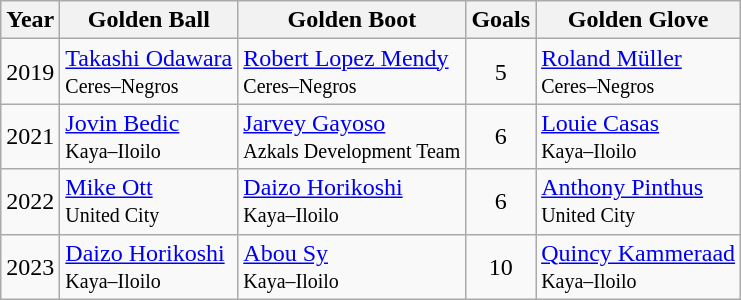<table class="wikitable">
<tr>
<th>Year</th>
<th>Golden Ball</th>
<th>Golden Boot</th>
<th>Goals</th>
<th>Golden Glove</th>
</tr>
<tr>
<td>2019</td>
<td> <a href='#'>Takashi Odawara</a><br><small>Ceres–Negros</small></td>
<td> <a href='#'>Robert Lopez Mendy</a><br><small>Ceres–Negros</small></td>
<td align=center>5</td>
<td> <a href='#'>Roland Müller</a><br><small>Ceres–Negros</small></td>
</tr>
<tr>
<td>2021</td>
<td> <a href='#'>Jovin Bedic</a><br><small>Kaya–Iloilo</small></td>
<td> <a href='#'>Jarvey Gayoso</a><br><small>Azkals Development Team</small></td>
<td align=center>6</td>
<td> <a href='#'>Louie Casas</a><br><small>Kaya–Iloilo</small></td>
</tr>
<tr>
<td>2022</td>
<td> <a href='#'>Mike Ott</a><br><small>United City</small></td>
<td> <a href='#'>Daizo Horikoshi</a><br><small>Kaya–Iloilo</small></td>
<td align=center>6</td>
<td> <a href='#'>Anthony Pinthus</a><br><small>United City</small></td>
</tr>
<tr>
<td>2023</td>
<td> <a href='#'>Daizo Horikoshi</a><br><small>Kaya–Iloilo</small></td>
<td> <a href='#'>Abou Sy</a><br><small>Kaya–Iloilo</small></td>
<td align=center>10</td>
<td> <a href='#'>Quincy Kammeraad</a><br><small>Kaya–Iloilo</small></td>
</tr>
</table>
